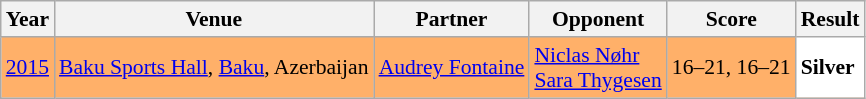<table class="sortable wikitable" style="font-size: 90%;">
<tr>
<th>Year</th>
<th>Venue</th>
<th>Partner</th>
<th>Opponent</th>
<th>Score</th>
<th>Result</th>
</tr>
<tr style="background:#FFB069">
<td align="center"><a href='#'>2015</a></td>
<td align="left"><a href='#'>Baku Sports Hall</a>, <a href='#'>Baku</a>, Azerbaijan</td>
<td align="left"> <a href='#'>Audrey Fontaine</a></td>
<td align="left"> <a href='#'>Niclas Nøhr</a><br> <a href='#'>Sara Thygesen</a></td>
<td align="left">16–21, 16–21</td>
<td style="text-align:left; background:white"> <strong>Silver</strong></td>
</tr>
</table>
